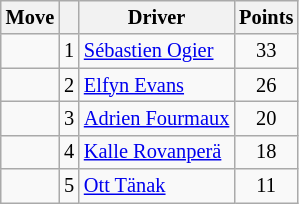<table class="wikitable" style="font-size:85%;">
<tr>
<th>Move</th>
<th></th>
<th>Driver</th>
<th>Points</th>
</tr>
<tr>
<td align="center"></td>
<td align="center">1</td>
<td><a href='#'>Sébastien Ogier</a></td>
<td align="center">33</td>
</tr>
<tr>
<td align="center"></td>
<td align="center">2</td>
<td><a href='#'>Elfyn Evans</a></td>
<td align="center">26</td>
</tr>
<tr>
<td align="center"></td>
<td align="center">3</td>
<td><a href='#'>Adrien Fourmaux</a></td>
<td align="center">20</td>
</tr>
<tr>
<td align="center"></td>
<td align="center">4</td>
<td><a href='#'>Kalle Rovanperä</a></td>
<td align="center">18</td>
</tr>
<tr>
<td align="center"></td>
<td align="center">5</td>
<td><a href='#'>Ott Tänak</a></td>
<td align="center">11</td>
</tr>
</table>
